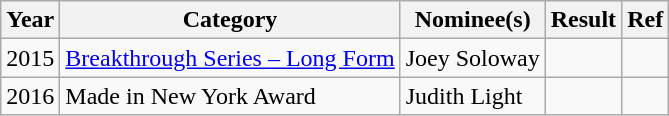<table class="wikitable">
<tr>
<th>Year</th>
<th>Category</th>
<th>Nominee(s)</th>
<th>Result</th>
<th>Ref</th>
</tr>
<tr>
<td>2015</td>
<td><a href='#'>Breakthrough Series – Long Form</a></td>
<td>Joey Soloway</td>
<td></td>
<td></td>
</tr>
<tr>
<td>2016</td>
<td>Made in New York Award</td>
<td>Judith Light</td>
<td></td>
<td></td>
</tr>
</table>
